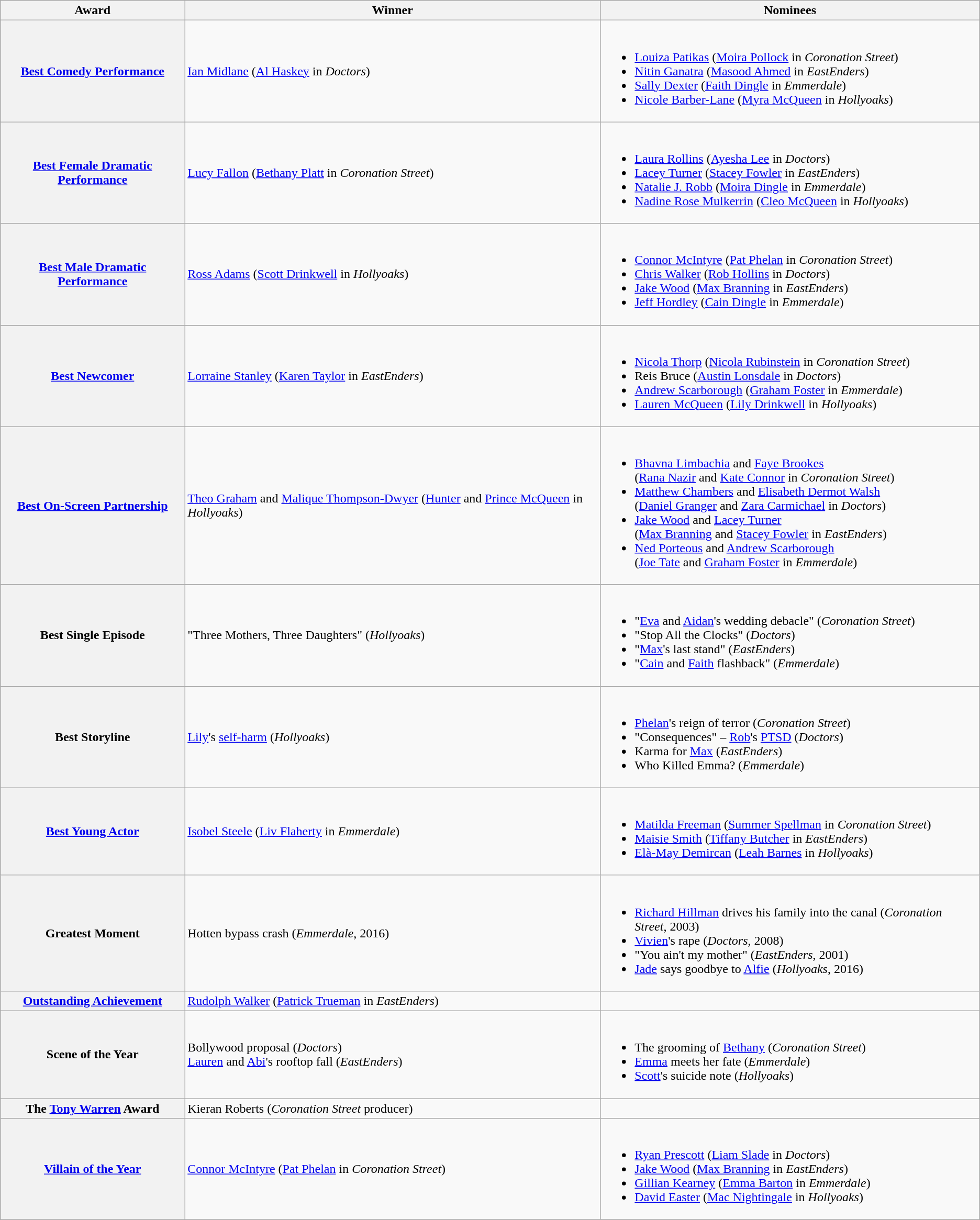<table class="wikitable">
<tr>
<th>Award</th>
<th>Winner</th>
<th>Nominees</th>
</tr>
<tr>
<th scope="row"><a href='#'>Best Comedy Performance</a></th>
<td><a href='#'>Ian Midlane</a> (<a href='#'>Al Haskey</a> in <em>Doctors</em>)</td>
<td><br><ul><li><a href='#'>Louiza Patikas</a> (<a href='#'>Moira Pollock</a> in <em>Coronation Street</em>)</li><li><a href='#'>Nitin Ganatra</a> (<a href='#'>Masood Ahmed</a> in <em>EastEnders</em>)</li><li><a href='#'>Sally Dexter</a> (<a href='#'>Faith Dingle</a> in <em>Emmerdale</em>)</li><li><a href='#'>Nicole Barber-Lane</a> (<a href='#'>Myra McQueen</a> in <em>Hollyoaks</em>)</li></ul></td>
</tr>
<tr>
<th scope="row"><a href='#'>Best Female Dramatic Performance</a></th>
<td><a href='#'>Lucy Fallon</a> (<a href='#'>Bethany Platt</a> in <em>Coronation Street</em>)</td>
<td><br><ul><li><a href='#'>Laura Rollins</a> (<a href='#'>Ayesha Lee</a> in <em>Doctors</em>)</li><li><a href='#'>Lacey Turner</a> (<a href='#'>Stacey Fowler</a> in <em>EastEnders</em>)</li><li><a href='#'>Natalie J. Robb</a> (<a href='#'>Moira Dingle</a> in <em>Emmerdale</em>)</li><li><a href='#'>Nadine Rose Mulkerrin</a> (<a href='#'>Cleo McQueen</a> in <em>Hollyoaks</em>)</li></ul></td>
</tr>
<tr>
<th scope="row"><a href='#'>Best Male Dramatic Performance</a></th>
<td><a href='#'>Ross Adams</a> (<a href='#'>Scott Drinkwell</a> in <em>Hollyoaks</em>)</td>
<td><br><ul><li><a href='#'>Connor McIntyre</a> (<a href='#'>Pat Phelan</a> in <em>Coronation Street</em>)</li><li><a href='#'>Chris Walker</a> (<a href='#'>Rob Hollins</a> in <em>Doctors</em>)</li><li><a href='#'>Jake Wood</a> (<a href='#'>Max Branning</a> in <em>EastEnders</em>)</li><li><a href='#'>Jeff Hordley</a> (<a href='#'>Cain Dingle</a> in <em>Emmerdale</em>)</li></ul></td>
</tr>
<tr>
<th scope="row"><a href='#'>Best Newcomer</a></th>
<td><a href='#'>Lorraine Stanley</a> (<a href='#'>Karen Taylor</a> in <em>EastEnders</em>)</td>
<td><br><ul><li><a href='#'>Nicola Thorp</a> (<a href='#'>Nicola Rubinstein</a> in <em>Coronation Street</em>)</li><li>Reis Bruce (<a href='#'>Austin Lonsdale</a> in <em>Doctors</em>)</li><li><a href='#'>Andrew Scarborough</a> (<a href='#'>Graham Foster</a> in <em>Emmerdale</em>)</li><li><a href='#'>Lauren McQueen</a> (<a href='#'>Lily Drinkwell</a> in <em>Hollyoaks</em>)</li></ul></td>
</tr>
<tr>
<th scope="row"><a href='#'>Best On-Screen Partnership</a></th>
<td><a href='#'>Theo Graham</a> and <a href='#'>Malique Thompson-Dwyer</a> (<a href='#'>Hunter</a> and <a href='#'>Prince McQueen</a> in <em>Hollyoaks</em>)</td>
<td><br><ul><li><a href='#'>Bhavna Limbachia</a> and <a href='#'>Faye Brookes</a><br>(<a href='#'>Rana Nazir</a> and <a href='#'>Kate Connor</a> in <em>Coronation Street</em>)</li><li><a href='#'>Matthew Chambers</a> and <a href='#'>Elisabeth Dermot Walsh</a><br>(<a href='#'>Daniel Granger</a> and <a href='#'>Zara Carmichael</a> in <em>Doctors</em>)</li><li><a href='#'>Jake Wood</a> and <a href='#'>Lacey Turner</a><br>(<a href='#'>Max Branning</a> and <a href='#'>Stacey Fowler</a> in <em>EastEnders</em>)</li><li><a href='#'>Ned Porteous</a> and <a href='#'>Andrew Scarborough</a><br>(<a href='#'>Joe Tate</a> and <a href='#'>Graham Foster</a> in <em>Emmerdale</em>)</li></ul></td>
</tr>
<tr>
<th scope="row">Best Single Episode</th>
<td>"Three Mothers, Three Daughters" (<em>Hollyoaks</em>)</td>
<td><br><ul><li>"<a href='#'>Eva</a> and <a href='#'>Aidan</a>'s wedding debacle" (<em>Coronation Street</em>)</li><li>"Stop All the Clocks" (<em>Doctors</em>)</li><li>"<a href='#'>Max</a>'s last stand" (<em>EastEnders</em>)</li><li>"<a href='#'>Cain</a> and <a href='#'>Faith</a> flashback" (<em>Emmerdale</em>)</li></ul></td>
</tr>
<tr>
<th scope="row">Best Storyline</th>
<td><a href='#'>Lily</a>'s <a href='#'>self-harm</a> (<em>Hollyoaks</em>)</td>
<td><br><ul><li><a href='#'>Phelan</a>'s reign of terror (<em>Coronation Street</em>)</li><li>"Consequences" – <a href='#'>Rob</a>'s <a href='#'>PTSD</a> (<em>Doctors</em>)</li><li>Karma for <a href='#'>Max</a> (<em>EastEnders</em>)</li><li>Who Killed Emma? (<em>Emmerdale</em>)</li></ul></td>
</tr>
<tr>
<th scope="row"><a href='#'>Best Young Actor</a></th>
<td><a href='#'>Isobel Steele</a> (<a href='#'>Liv Flaherty</a> in <em>Emmerdale</em>)</td>
<td><br><ul><li><a href='#'>Matilda Freeman</a> (<a href='#'>Summer Spellman</a> in <em>Coronation Street</em>)</li><li><a href='#'>Maisie Smith</a> (<a href='#'>Tiffany Butcher</a> in <em>EastEnders</em>)</li><li><a href='#'>Elà-May Demircan</a> (<a href='#'>Leah Barnes</a> in <em>Hollyoaks</em>)</li></ul></td>
</tr>
<tr>
<th scope="row">Greatest Moment</th>
<td>Hotten bypass crash (<em>Emmerdale</em>, 2016)</td>
<td><br><ul><li><a href='#'>Richard Hillman</a> drives his family into the canal (<em>Coronation Street</em>, 2003)</li><li><a href='#'>Vivien</a>'s rape (<em>Doctors</em>, 2008)</li><li>"You ain't my mother" (<em>EastEnders</em>, 2001)</li><li><a href='#'>Jade</a> says goodbye to <a href='#'>Alfie</a> (<em>Hollyoaks</em>, 2016)</li></ul></td>
</tr>
<tr>
<th scope="row"><a href='#'>Outstanding Achievement</a></th>
<td><a href='#'>Rudolph Walker</a> (<a href='#'>Patrick Trueman</a> in <em>EastEnders</em>)</td>
<td></td>
</tr>
<tr>
<th scope="row">Scene of the Year</th>
<td>Bollywood proposal (<em>Doctors</em>) <br> <a href='#'>Lauren</a> and <a href='#'>Abi</a>'s rooftop fall (<em>EastEnders</em>)</td>
<td><br><ul><li>The grooming of <a href='#'>Bethany</a> (<em>Coronation Street</em>)</li><li><a href='#'>Emma</a> meets her fate (<em>Emmerdale</em>)</li><li><a href='#'>Scott</a>'s suicide note (<em>Hollyoaks</em>)</li></ul></td>
</tr>
<tr>
<th scope="row">The <a href='#'>Tony Warren</a> Award</th>
<td>Kieran Roberts (<em>Coronation Street</em> producer)</td>
<td></td>
</tr>
<tr>
<th scope="row"><a href='#'>Villain of the Year</a></th>
<td><a href='#'>Connor McIntyre</a> (<a href='#'>Pat Phelan</a> in <em>Coronation Street</em>)</td>
<td><br><ul><li><a href='#'>Ryan Prescott</a> (<a href='#'>Liam Slade</a> in <em>Doctors</em>)</li><li><a href='#'>Jake Wood</a> (<a href='#'>Max Branning</a> in <em>EastEnders</em>)</li><li><a href='#'>Gillian Kearney</a> (<a href='#'>Emma Barton</a> in <em>Emmerdale</em>)</li><li><a href='#'>David Easter</a> (<a href='#'>Mac Nightingale</a> in <em>Hollyoaks</em>)</li></ul></td>
</tr>
</table>
